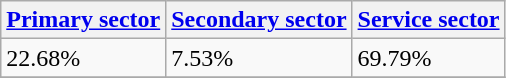<table class="wikitable" border="1">
<tr>
<th><a href='#'>Primary sector</a></th>
<th><a href='#'>Secondary sector</a></th>
<th><a href='#'>Service sector</a></th>
</tr>
<tr>
<td>22.68%</td>
<td>7.53%</td>
<td>69.79%</td>
</tr>
<tr>
</tr>
</table>
